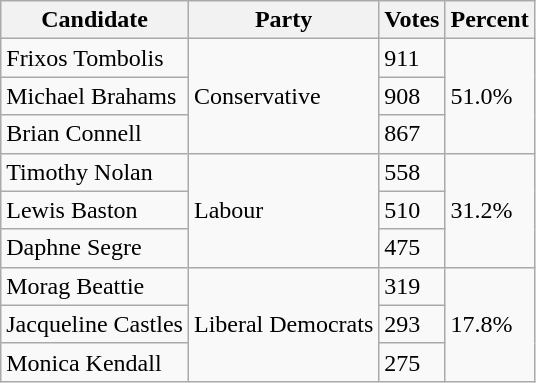<table class="wikitable">
<tr>
<th>Candidate</th>
<th>Party</th>
<th>Votes</th>
<th>Percent</th>
</tr>
<tr>
<td>Frixos Tombolis</td>
<td rowspan="3">Conservative</td>
<td>911</td>
<td rowspan="3">51.0%</td>
</tr>
<tr>
<td>Michael Brahams</td>
<td>908</td>
</tr>
<tr>
<td>Brian Connell</td>
<td>867</td>
</tr>
<tr>
<td>Timothy Nolan</td>
<td rowspan="3">Labour</td>
<td>558</td>
<td rowspan="3">31.2%</td>
</tr>
<tr>
<td>Lewis Baston</td>
<td>510</td>
</tr>
<tr>
<td>Daphne Segre</td>
<td>475</td>
</tr>
<tr>
<td>Morag Beattie</td>
<td rowspan="3">Liberal Democrats</td>
<td>319</td>
<td rowspan="3">17.8%</td>
</tr>
<tr>
<td>Jacqueline Castles</td>
<td>293</td>
</tr>
<tr>
<td>Monica Kendall</td>
<td>275</td>
</tr>
</table>
